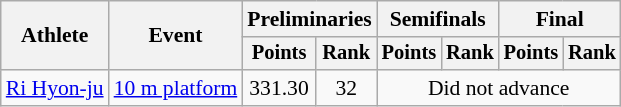<table class="wikitable" style="font-size:90%">
<tr>
<th rowspan="2">Athlete</th>
<th rowspan="2">Event</th>
<th colspan=2>Preliminaries</th>
<th colspan=2>Semifinals</th>
<th colspan=2>Final</th>
</tr>
<tr style="font-size:95%">
<th>Points</th>
<th>Rank</th>
<th>Points</th>
<th>Rank</th>
<th>Points</th>
<th>Rank</th>
</tr>
<tr align=center>
<td align=left><a href='#'>Ri Hyon-ju</a></td>
<td align=left><a href='#'>10 m platform</a></td>
<td>331.30</td>
<td>32</td>
<td colspan=4 align=center>Did not advance</td>
</tr>
</table>
